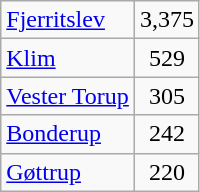<table class="wikitable" style="float:left; margin-right:1em">
<tr>
<td><a href='#'>Fjerritslev</a></td>
<td align="center">3,375</td>
</tr>
<tr>
<td><a href='#'>Klim</a></td>
<td align="center">529</td>
</tr>
<tr>
<td><a href='#'>Vester Torup</a></td>
<td align="center">305</td>
</tr>
<tr>
<td><a href='#'>Bonderup</a></td>
<td align="center">242</td>
</tr>
<tr>
<td><a href='#'>Gøttrup</a></td>
<td align="center">220</td>
</tr>
</table>
